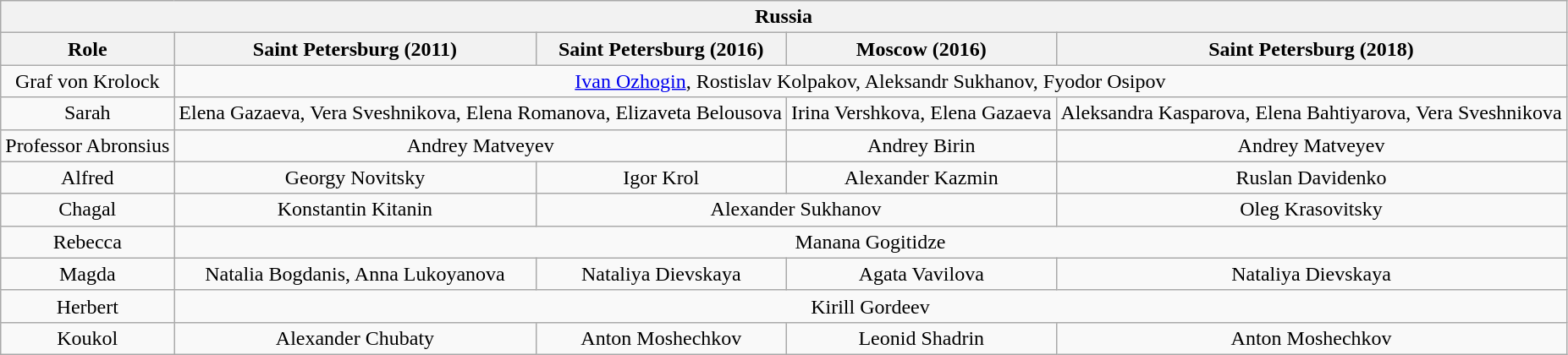<table class="wikitable" style="text-align:center">
<tr>
<th colspan="5">Russia</th>
</tr>
<tr>
<th colspan="1">Role</th>
<th colspan="1">Saint Petersburg (2011)</th>
<th colspan="1">Saint Petersburg (2016)</th>
<th colspan="1">Moscow (2016)</th>
<th colspan="1">Saint Petersburg (2018)</th>
</tr>
<tr>
<td>Graf von Krolock</td>
<td colspan="4"><a href='#'>Ivan Ozhogin</a>, Rostislav Kolpakov, Aleksandr Sukhanov, Fyodor Osipov</td>
</tr>
<tr>
<td>Sarah</td>
<td colspan="2">Elena Gazaeva, Vera Sveshnikova, Elena Romanova, Elizaveta Belousova</td>
<td>Irina Vershkova, Elena Gazaeva</td>
<td>Aleksandra Kasparova, Elena Bahtiyarova, Vera Sveshnikova</td>
</tr>
<tr>
<td>Professor Abronsius</td>
<td colspan="2">Andrey Matveyev</td>
<td>Andrey Birin</td>
<td>Andrey Matveyev</td>
</tr>
<tr>
<td>Alfred</td>
<td>Georgy Novitsky</td>
<td>Igor Krol</td>
<td>Alexander Kazmin</td>
<td>Ruslan Davidenko</td>
</tr>
<tr>
<td>Chagal</td>
<td>Konstantin Kitanin</td>
<td colspan="2">Alexander Sukhanov</td>
<td>Oleg Krasovitsky</td>
</tr>
<tr>
<td>Rebecca</td>
<td colspan="4">Manana Gogitidze</td>
</tr>
<tr>
<td>Magda</td>
<td>Natalia Bogdanis, Anna Lukoyanova</td>
<td>Nataliya Dievskaya</td>
<td>Agata Vavilova</td>
<td>Nataliya Dievskaya</td>
</tr>
<tr>
<td>Herbert</td>
<td colspan="4">Kirill Gordeev</td>
</tr>
<tr>
<td>Koukol</td>
<td>Alexander Chubaty</td>
<td>Anton Moshechkov</td>
<td>Leonid Shadrin</td>
<td>Anton Moshechkov</td>
</tr>
</table>
